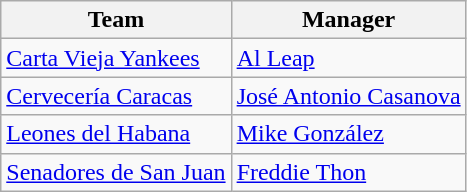<table class="wikitable">
<tr>
<th>Team</th>
<th>Manager</th>
</tr>
<tr>
<td> <a href='#'>Carta Vieja Yankees</a></td>
<td> <a href='#'>Al Leap</a></td>
</tr>
<tr>
<td> <a href='#'>Cervecería Caracas</a></td>
<td> <a href='#'>José Antonio Casanova</a></td>
</tr>
<tr>
<td> <a href='#'>Leones del Habana</a></td>
<td> <a href='#'>Mike González</a></td>
</tr>
<tr>
<td> <a href='#'>Senadores de San Juan</a></td>
<td> <a href='#'>Freddie Thon</a></td>
</tr>
</table>
